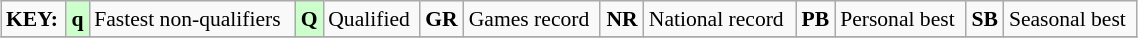<table class="wikitable" style="margin:0.5em auto; font-size:90%;position:relative;" width=60%>
<tr>
<td><strong>KEY:</strong></td>
<td bgcolor=ccffcc align=center><strong>q</strong></td>
<td>Fastest non-qualifiers</td>
<td bgcolor=ccffcc align=center><strong>Q</strong></td>
<td>Qualified</td>
<td align=center><strong>GR</strong></td>
<td>Games record</td>
<td align=center><strong>NR</strong></td>
<td>National record</td>
<td align=center><strong>PB</strong></td>
<td>Personal best</td>
<td align=center><strong>SB</strong></td>
<td>Seasonal best</td>
</tr>
<tr>
</tr>
</table>
